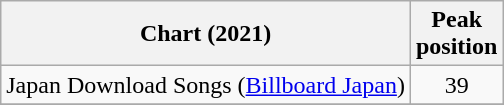<table class="wikitable sortable plainrowheaders">
<tr>
<th scope="col">Chart (2021)</th>
<th scope="col">Peak<br>position</th>
</tr>
<tr>
<td scope="row">Japan Download Songs (<a href='#'>Billboard Japan</a>)</td>
<td style="text-align:center;">39</td>
</tr>
<tr>
</tr>
</table>
